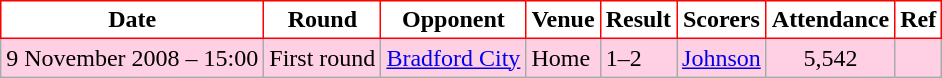<table class="wikitable">
<tr>
<th style="background:#FFFFFF; color:black; border:1px solid red;">Date</th>
<th style="background:#FFFFFF; color:black; border:1px solid red;">Round</th>
<th style="background:#FFFFFF; color:black; border:1px solid red;">Opponent</th>
<th style="background:#FFFFFF; color:black; border:1px solid red;">Venue</th>
<th style="background:#FFFFFF; color:black; border:1px solid red;">Result</th>
<th style="background:#FFFFFF; color:black; border:1px solid red;">Scorers</th>
<th style="background:#FFFFFF; color:black; border:1px solid red;">Attendance</th>
<th style="background:#FFFFFF; color:black; border:1px solid red;">Ref</th>
</tr>
<tr bgcolor = "#ffd0e3">
<td>9 November 2008 – 15:00</td>
<td align="center">First round</td>
<td><a href='#'>Bradford City</a></td>
<td>Home</td>
<td>1–2</td>
<td><a href='#'>Johnson</a></td>
<td align="center">5,542</td>
<td></td>
</tr>
</table>
